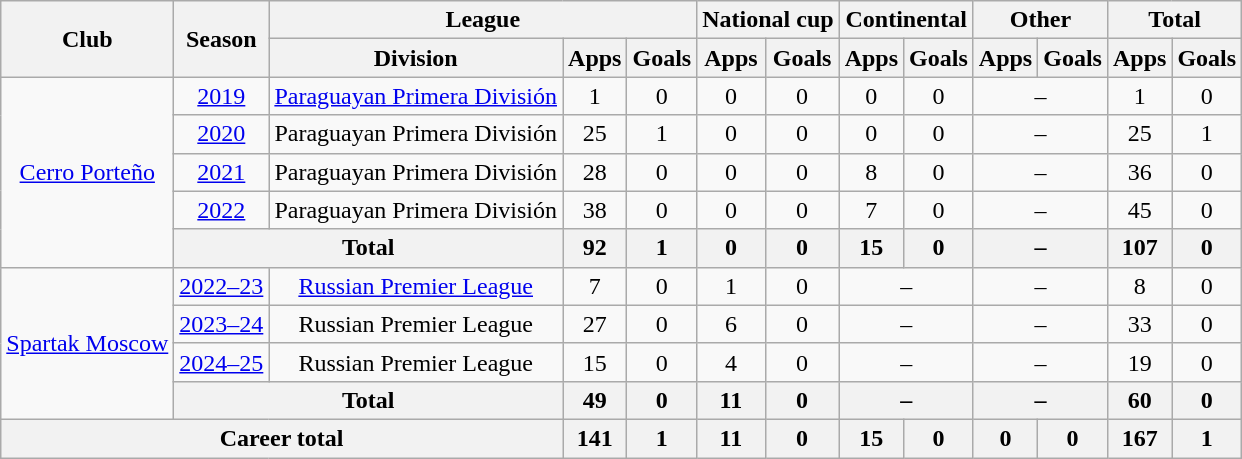<table class="wikitable" style="text-align: center;">
<tr>
<th rowspan=2>Club</th>
<th rowspan=2>Season</th>
<th colspan=3>League</th>
<th colspan=2>National cup</th>
<th colspan=2>Continental</th>
<th colspan=2>Other</th>
<th colspan=2>Total</th>
</tr>
<tr>
<th>Division</th>
<th>Apps</th>
<th>Goals</th>
<th>Apps</th>
<th>Goals</th>
<th>Apps</th>
<th>Goals</th>
<th>Apps</th>
<th>Goals</th>
<th>Apps</th>
<th>Goals</th>
</tr>
<tr>
<td rowspan="5"><a href='#'>Cerro Porteño</a></td>
<td><a href='#'>2019</a></td>
<td><a href='#'>Paraguayan Primera División</a></td>
<td>1</td>
<td>0</td>
<td>0</td>
<td>0</td>
<td>0</td>
<td>0</td>
<td colspan=2>–</td>
<td>1</td>
<td>0</td>
</tr>
<tr>
<td><a href='#'>2020</a></td>
<td>Paraguayan Primera División</td>
<td>25</td>
<td>1</td>
<td>0</td>
<td>0</td>
<td>0</td>
<td>0</td>
<td colspan=2>–</td>
<td>25</td>
<td>1</td>
</tr>
<tr>
<td><a href='#'>2021</a></td>
<td>Paraguayan Primera División</td>
<td>28</td>
<td>0</td>
<td>0</td>
<td>0</td>
<td>8</td>
<td>0</td>
<td colspan=2>–</td>
<td>36</td>
<td>0</td>
</tr>
<tr>
<td><a href='#'>2022</a></td>
<td>Paraguayan Primera División</td>
<td>38</td>
<td>0</td>
<td>0</td>
<td>0</td>
<td>7</td>
<td>0</td>
<td colspan=2>–</td>
<td>45</td>
<td>0</td>
</tr>
<tr>
<th colspan="2">Total</th>
<th>92</th>
<th>1</th>
<th>0</th>
<th>0</th>
<th>15</th>
<th>0</th>
<th colspan="2">–</th>
<th>107</th>
<th>0</th>
</tr>
<tr>
<td rowspan="4"><a href='#'>Spartak Moscow</a></td>
<td><a href='#'>2022–23</a></td>
<td><a href='#'>Russian Premier League</a></td>
<td>7</td>
<td>0</td>
<td>1</td>
<td>0</td>
<td colspan="2">–</td>
<td colspan="2">–</td>
<td>8</td>
<td>0</td>
</tr>
<tr>
<td><a href='#'>2023–24</a></td>
<td>Russian Premier League</td>
<td>27</td>
<td>0</td>
<td>6</td>
<td>0</td>
<td colspan=2>–</td>
<td colspan=2>–</td>
<td>33</td>
<td>0</td>
</tr>
<tr>
<td><a href='#'>2024–25</a></td>
<td>Russian Premier League</td>
<td>15</td>
<td>0</td>
<td>4</td>
<td>0</td>
<td colspan=2>–</td>
<td colspan=2>–</td>
<td>19</td>
<td>0</td>
</tr>
<tr>
<th colspan="2">Total</th>
<th>49</th>
<th>0</th>
<th>11</th>
<th>0</th>
<th colspan=2>–</th>
<th colspan=2>–</th>
<th>60</th>
<th>0</th>
</tr>
<tr>
<th colspan="3">Career total</th>
<th>141</th>
<th>1</th>
<th>11</th>
<th>0</th>
<th>15</th>
<th>0</th>
<th>0</th>
<th>0</th>
<th>167</th>
<th>1</th>
</tr>
</table>
